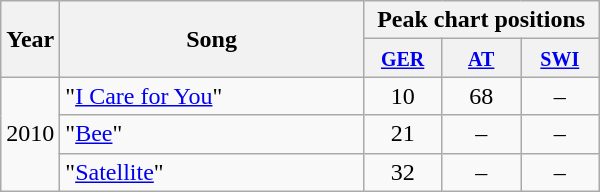<table class="wikitable">
<tr>
<th width="28" rowspan="2">Year</th>
<th width="195" rowspan="2">Song</th>
<th colspan="3">Peak chart positions</th>
</tr>
<tr bgcolor="#efefef">
<th width="45"><small><a href='#'>GER</a></small></th>
<th width="45"><small><a href='#'>AT</a></small></th>
<th width="45"><small><a href='#'>SWI</a></small></th>
</tr>
<tr>
<td rowspan=3>2010</td>
<td>"<a href='#'>I Care for You</a>"</td>
<td align="center" >10</td>
<td align="center" >68</td>
<td align="center" >–</td>
</tr>
<tr>
<td>"<a href='#'>Bee</a>"</td>
<td align="center" >21</td>
<td align="center" >–</td>
<td align="center" >–</td>
</tr>
<tr>
<td>"<a href='#'>Satellite</a>"</td>
<td align="center" >32</td>
<td align="center" >–</td>
<td align="center" >–</td>
</tr>
</table>
